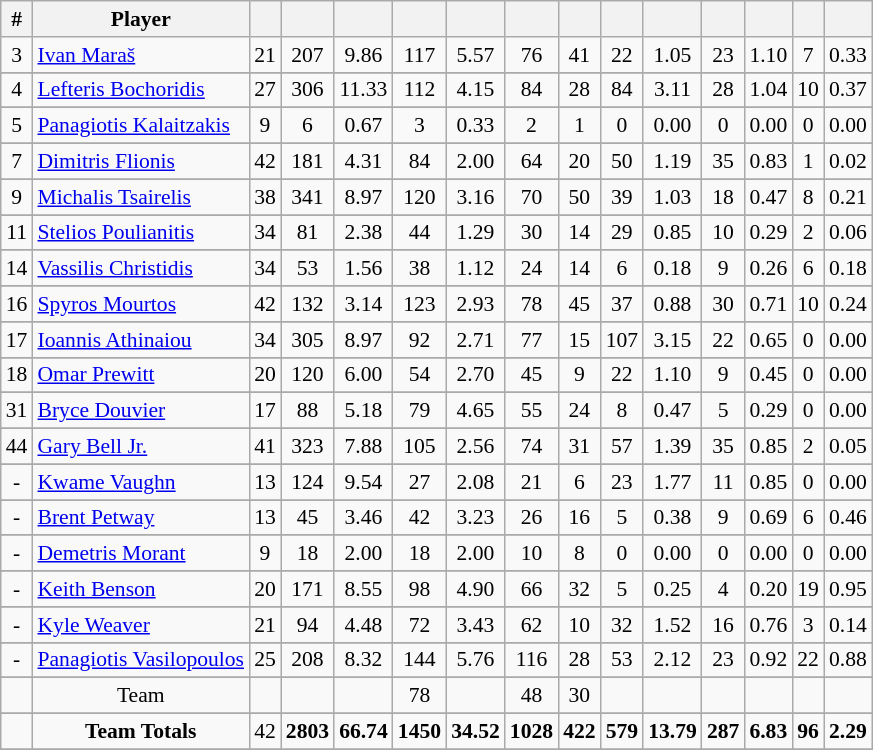<table class="wikitable sortable" style="font-size:90%; text-align:center;">
<tr>
<th>#</th>
<th>Player</th>
<th></th>
<th></th>
<th></th>
<th></th>
<th></th>
<th></th>
<th></th>
<th></th>
<th></th>
<th></th>
<th></th>
<th></th>
<th></th>
</tr>
<tr>
<td>3</td>
<td align="left"> <a href='#'>Ivan Maraš</a></td>
<td>21</td>
<td>207</td>
<td>9.86</td>
<td>117</td>
<td>5.57</td>
<td>76</td>
<td>41</td>
<td>22</td>
<td>1.05</td>
<td>23</td>
<td>1.10</td>
<td>7</td>
<td>0.33</td>
</tr>
<tr>
</tr>
<tr>
<td>4</td>
<td align="left"> <a href='#'>Lefteris Bochoridis</a></td>
<td>27</td>
<td>306</td>
<td>11.33</td>
<td>112</td>
<td>4.15</td>
<td>84</td>
<td>28</td>
<td>84</td>
<td>3.11</td>
<td>28</td>
<td>1.04</td>
<td>10</td>
<td>0.37</td>
</tr>
<tr>
</tr>
<tr>
<td>5</td>
<td align="left"> <a href='#'>Panagiotis Kalaitzakis</a></td>
<td>9</td>
<td>6</td>
<td>0.67</td>
<td>3</td>
<td>0.33</td>
<td>2</td>
<td>1</td>
<td>0</td>
<td>0.00</td>
<td>0</td>
<td>0.00</td>
<td>0</td>
<td>0.00</td>
</tr>
<tr>
</tr>
<tr>
<td>7</td>
<td align="left"> <a href='#'>Dimitris Flionis</a></td>
<td>42</td>
<td>181</td>
<td>4.31</td>
<td>84</td>
<td>2.00</td>
<td>64</td>
<td>20</td>
<td>50</td>
<td>1.19</td>
<td>35</td>
<td>0.83</td>
<td>1</td>
<td>0.02</td>
</tr>
<tr>
</tr>
<tr>
<td>9</td>
<td align="left"> <a href='#'>Michalis Tsairelis</a></td>
<td>38</td>
<td>341</td>
<td>8.97</td>
<td>120</td>
<td>3.16</td>
<td>70</td>
<td>50</td>
<td>39</td>
<td>1.03</td>
<td>18</td>
<td>0.47</td>
<td>8</td>
<td>0.21</td>
</tr>
<tr>
</tr>
<tr>
<td>11</td>
<td align="left"> <a href='#'>Stelios Poulianitis</a></td>
<td>34</td>
<td>81</td>
<td>2.38</td>
<td>44</td>
<td>1.29</td>
<td>30</td>
<td>14</td>
<td>29</td>
<td>0.85</td>
<td>10</td>
<td>0.29</td>
<td>2</td>
<td>0.06</td>
</tr>
<tr>
</tr>
<tr>
<td>14</td>
<td align="left"> <a href='#'>Vassilis Christidis</a></td>
<td>34</td>
<td>53</td>
<td>1.56</td>
<td>38</td>
<td>1.12</td>
<td>24</td>
<td>14</td>
<td>6</td>
<td>0.18</td>
<td>9</td>
<td>0.26</td>
<td>6</td>
<td>0.18</td>
</tr>
<tr>
</tr>
<tr>
<td>16</td>
<td align="left"> <a href='#'>Spyros Mourtos</a></td>
<td>42</td>
<td>132</td>
<td>3.14</td>
<td>123</td>
<td>2.93</td>
<td>78</td>
<td>45</td>
<td>37</td>
<td>0.88</td>
<td>30</td>
<td>0.71</td>
<td>10</td>
<td>0.24</td>
</tr>
<tr>
</tr>
<tr>
<td>17</td>
<td align="left"> <a href='#'>Ioannis Athinaiou</a></td>
<td>34</td>
<td>305</td>
<td>8.97</td>
<td>92</td>
<td>2.71</td>
<td>77</td>
<td>15</td>
<td>107</td>
<td>3.15</td>
<td>22</td>
<td>0.65</td>
<td>0</td>
<td>0.00</td>
</tr>
<tr>
</tr>
<tr>
<td>18</td>
<td align="left"> <a href='#'>Omar Prewitt</a></td>
<td>20</td>
<td>120</td>
<td>6.00</td>
<td>54</td>
<td>2.70</td>
<td>45</td>
<td>9</td>
<td>22</td>
<td>1.10</td>
<td>9</td>
<td>0.45</td>
<td>0</td>
<td>0.00</td>
</tr>
<tr>
</tr>
<tr>
<td>31</td>
<td align="left"> <a href='#'>Bryce Douvier</a></td>
<td>17</td>
<td>88</td>
<td>5.18</td>
<td>79</td>
<td>4.65</td>
<td>55</td>
<td>24</td>
<td>8</td>
<td>0.47</td>
<td>5</td>
<td>0.29</td>
<td>0</td>
<td>0.00</td>
</tr>
<tr>
</tr>
<tr>
<td>44</td>
<td align="left"> <a href='#'>Gary Bell Jr.</a></td>
<td>41</td>
<td>323</td>
<td>7.88</td>
<td>105</td>
<td>2.56</td>
<td>74</td>
<td>31</td>
<td>57</td>
<td>1.39</td>
<td>35</td>
<td>0.85</td>
<td>2</td>
<td>0.05</td>
</tr>
<tr>
</tr>
<tr>
<td>-</td>
<td align="left"> <a href='#'>Kwame Vaughn</a></td>
<td>13</td>
<td>124</td>
<td>9.54</td>
<td>27</td>
<td>2.08</td>
<td>21</td>
<td>6</td>
<td>23</td>
<td>1.77</td>
<td>11</td>
<td>0.85</td>
<td>0</td>
<td>0.00</td>
</tr>
<tr>
</tr>
<tr>
<td>-</td>
<td align="left"> <a href='#'>Brent Petway</a></td>
<td>13</td>
<td>45</td>
<td>3.46</td>
<td>42</td>
<td>3.23</td>
<td>26</td>
<td>16</td>
<td>5</td>
<td>0.38</td>
<td>9</td>
<td>0.69</td>
<td>6</td>
<td>0.46</td>
</tr>
<tr>
</tr>
<tr>
<td>-</td>
<td align="left"> <a href='#'>Demetris Morant</a></td>
<td>9</td>
<td>18</td>
<td>2.00</td>
<td>18</td>
<td>2.00</td>
<td>10</td>
<td>8</td>
<td>0</td>
<td>0.00</td>
<td>0</td>
<td>0.00</td>
<td>0</td>
<td>0.00</td>
</tr>
<tr>
</tr>
<tr>
<td>-</td>
<td align="left"> <a href='#'>Keith Benson</a></td>
<td>20</td>
<td>171</td>
<td>8.55</td>
<td>98</td>
<td>4.90</td>
<td>66</td>
<td>32</td>
<td>5</td>
<td>0.25</td>
<td>4</td>
<td>0.20</td>
<td>19</td>
<td>0.95</td>
</tr>
<tr>
</tr>
<tr>
<td>-</td>
<td align="left"> <a href='#'>Kyle Weaver</a></td>
<td>21</td>
<td>94</td>
<td>4.48</td>
<td>72</td>
<td>3.43</td>
<td>62</td>
<td>10</td>
<td>32</td>
<td>1.52</td>
<td>16</td>
<td>0.76</td>
<td>3</td>
<td>0.14</td>
</tr>
<tr>
</tr>
<tr>
<td>-</td>
<td align="left"> <a href='#'>Panagiotis Vasilopoulos</a></td>
<td>25</td>
<td>208</td>
<td>8.32</td>
<td>144</td>
<td>5.76</td>
<td>116</td>
<td>28</td>
<td>53</td>
<td>2.12</td>
<td>23</td>
<td>0.92</td>
<td>22</td>
<td>0.88</td>
</tr>
<tr>
</tr>
<tr>
<td></td>
<td>Team</td>
<td></td>
<td></td>
<td></td>
<td>78</td>
<td></td>
<td>48</td>
<td>30</td>
<td></td>
<td></td>
<td></td>
<td></td>
<td></td>
<td></td>
</tr>
<tr>
</tr>
<tr>
<td></td>
<td><strong>Team Totals</strong></td>
<td>42</td>
<td><strong>2803</strong></td>
<td><strong>66.74</strong></td>
<td><strong>1450</strong></td>
<td><strong>34.52</strong></td>
<td><strong>1028</strong></td>
<td><strong>422</strong></td>
<td><strong>579</strong></td>
<td><strong>13.79</strong></td>
<td><strong>287</strong></td>
<td><strong>6.83</strong></td>
<td><strong>96</strong></td>
<td><strong>2.29</strong></td>
</tr>
<tr>
</tr>
</table>
